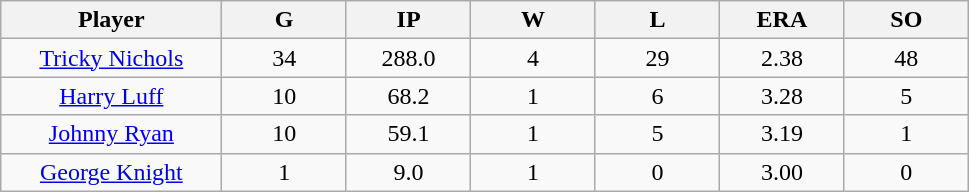<table class="wikitable sortable">
<tr>
<th bgcolor="#DDDDFF" width="16%">Player</th>
<th bgcolor="#DDDDFF" width="9%">G</th>
<th bgcolor="#DDDDFF" width="9%">IP</th>
<th bgcolor="#DDDDFF" width="9%">W</th>
<th bgcolor="#DDDDFF" width="9%">L</th>
<th bgcolor="#DDDDFF" width="9%">ERA</th>
<th bgcolor="#DDDDFF" width="9%">SO</th>
</tr>
<tr align=center>
<td><a href='#'>Tricky Nichols</a></td>
<td>34</td>
<td>288.0</td>
<td>4</td>
<td>29</td>
<td>2.38</td>
<td>48</td>
</tr>
<tr align=center>
<td><a href='#'>Harry Luff</a></td>
<td>10</td>
<td>68.2</td>
<td>1</td>
<td>6</td>
<td>3.28</td>
<td>5</td>
</tr>
<tr align=center>
<td><a href='#'>Johnny Ryan</a></td>
<td>10</td>
<td>59.1</td>
<td>1</td>
<td>5</td>
<td>3.19</td>
<td>1</td>
</tr>
<tr align=center>
<td><a href='#'>George Knight</a></td>
<td>1</td>
<td>9.0</td>
<td>1</td>
<td>0</td>
<td>3.00</td>
<td>0</td>
</tr>
</table>
